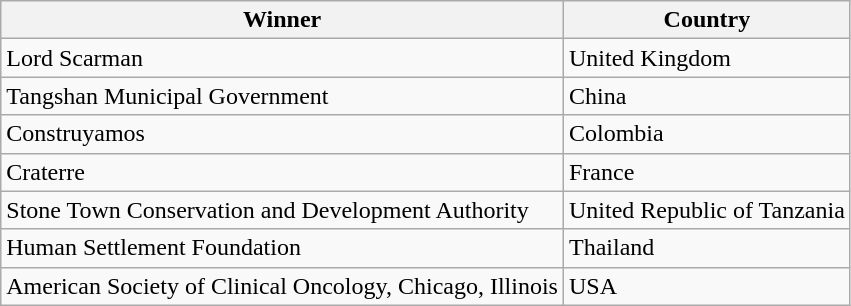<table class="wikitable">
<tr>
<th>Winner</th>
<th>Country</th>
</tr>
<tr>
<td>Lord Scarman</td>
<td>United Kingdom</td>
</tr>
<tr>
<td>Tangshan Municipal Government</td>
<td>China</td>
</tr>
<tr>
<td>Construyamos</td>
<td>Colombia</td>
</tr>
<tr>
<td>Craterre</td>
<td>France</td>
</tr>
<tr>
<td>Stone Town Conservation and Development Authority</td>
<td>United Republic of Tanzania</td>
</tr>
<tr>
<td>Human Settlement Foundation</td>
<td>Thailand</td>
</tr>
<tr>
<td>American Society of Clinical Oncology, Chicago, Illinois</td>
<td>USA</td>
</tr>
</table>
